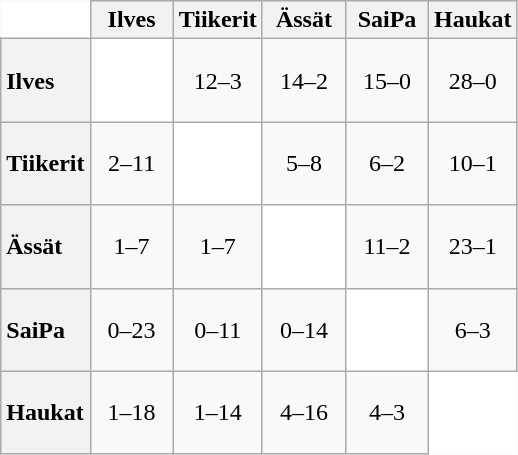<table class="wikitable" style="text-align:center; border-style: none  none  none  none;">
<tr>
<th style="border-style: none  none  none  none; background:white;"></th>
<th rowspan="2" style="width: 3em;">Ilves</th>
<th rowspan="2" style="width: 3em;">Tiikerit</th>
<th rowspan="2" style="width: 3em;">Ässät</th>
<th rowspan="2" style="width: 3em;">SaiPa</th>
<th rowspan="2" style="width: 3em;">Haukat</th>
</tr>
<tr>
<th style="border-style: none  none  none  none; background:white;"></th>
</tr>
<tr>
<th style="height: 3em; text-align:left;">Ilves</th>
<td style="background:white;"></td>
<td>12–3</td>
<td>14–2</td>
<td>15–0</td>
<td>28–0</td>
</tr>
<tr>
<th style="height: 3em; text-align:left;">Tiikerit</th>
<td>2–11</td>
<td style="background:white;"></td>
<td>5–8</td>
<td>6–2</td>
<td>10–1</td>
</tr>
<tr>
<th style="height: 3em; text-align:left;">Ässät</th>
<td>1–7</td>
<td>1–7</td>
<td style="background:white;"></td>
<td>11–2</td>
<td>23–1</td>
</tr>
<tr>
<th style="height: 3em; text-align:left;">SaiPa</th>
<td>0–23</td>
<td>0–11</td>
<td>0–14</td>
<td style="background:white;"></td>
<td>6–3</td>
</tr>
<tr>
<th style="height: 3em; text-align:left;">Haukat</th>
<td>1–18</td>
<td>1–14</td>
<td>4–16</td>
<td>4–3</td>
<td style="border-style: none  none  none  none; background:white;"></td>
</tr>
</table>
